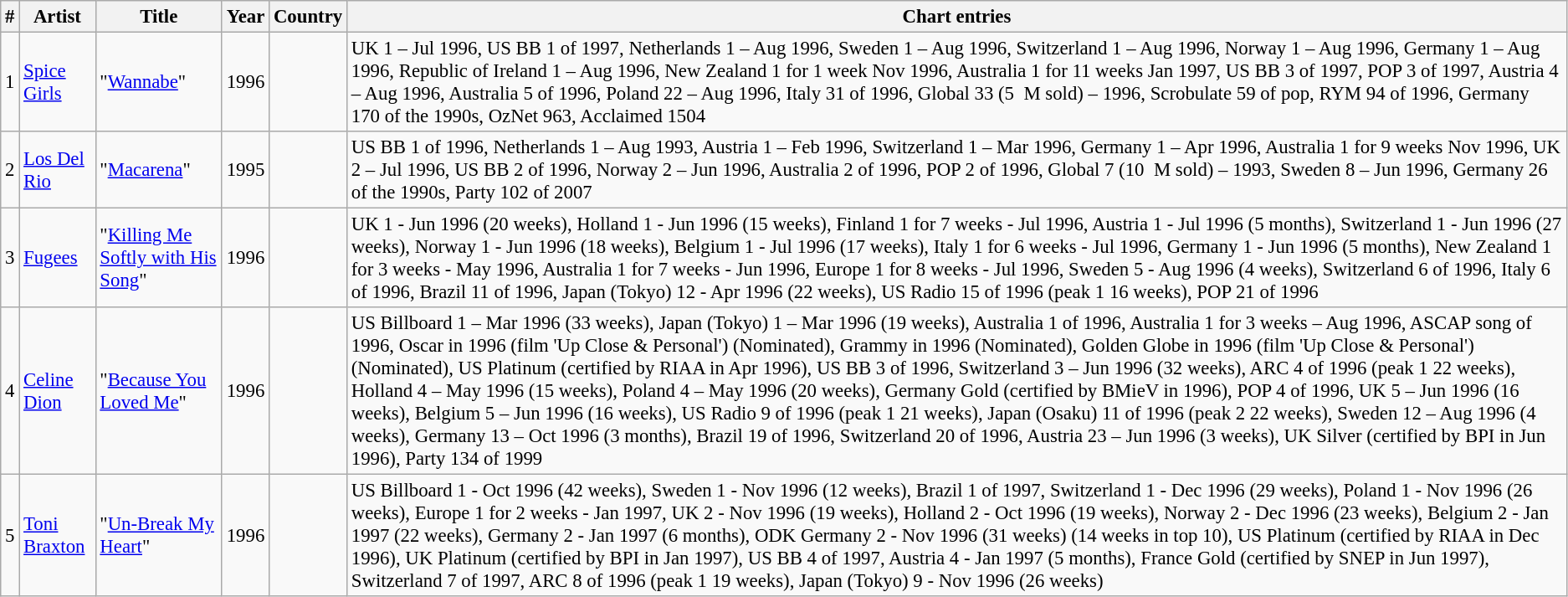<table class="wikitable" style="font-size:95%;">
<tr>
<th>#</th>
<th>Artist</th>
<th>Title</th>
<th>Year</th>
<th>Country</th>
<th>Chart entries</th>
</tr>
<tr>
<td>1</td>
<td><a href='#'>Spice Girls</a></td>
<td>"<a href='#'>Wannabe</a>"</td>
<td>1996</td>
<td></td>
<td>UK 1 – Jul 1996, US BB 1 of 1997, Netherlands 1 – Aug 1996, Sweden 1 – Aug 1996, Switzerland 1 – Aug 1996, Norway 1 – Aug 1996, Germany 1 – Aug 1996, Republic of Ireland 1 – Aug 1996, New Zealand 1 for 1 week Nov 1996, Australia 1 for 11 weeks Jan 1997, US BB 3 of 1997, POP 3 of 1997, Austria 4 – Aug 1996, Australia 5 of 1996, Poland 22 – Aug 1996, Italy 31 of 1996, Global 33 (5  M sold) – 1996, Scrobulate 59 of pop, RYM 94 of 1996, Germany 170 of the 1990s, OzNet 963, Acclaimed 1504</td>
</tr>
<tr>
<td>2</td>
<td><a href='#'>Los Del Rio</a></td>
<td>"<a href='#'>Macarena</a>"</td>
<td>1995</td>
<td></td>
<td>US BB 1 of 1996, Netherlands 1 – Aug 1993, Austria 1 – Feb 1996, Switzerland 1 – Mar 1996, Germany 1 – Apr 1996, Australia 1 for 9 weeks Nov 1996, UK 2 – Jul 1996, US BB 2 of 1996, Norway 2 – Jun 1996, Australia 2 of 1996, POP 2 of 1996, Global 7 (10  M sold) – 1993, Sweden 8 – Jun 1996, Germany 26 of the 1990s, Party 102 of 2007</td>
</tr>
<tr>
<td>3</td>
<td><a href='#'>Fugees</a></td>
<td>"<a href='#'>Killing Me Softly with His Song</a>"</td>
<td>1996</td>
<td></td>
<td>UK 1 - Jun 1996 (20 weeks), Holland 1 - Jun 1996 (15 weeks), Finland 1 for 7 weeks - Jul 1996, Austria 1 - Jul 1996 (5 months), Switzerland 1 - Jun 1996 (27 weeks), Norway 1 - Jun 1996 (18 weeks), Belgium 1 - Jul 1996 (17 weeks), Italy 1 for 6 weeks - Jul 1996, Germany 1 - Jun 1996 (5 months), New Zealand 1 for 3 weeks - May 1996, Australia 1 for 7 weeks - Jun 1996, Europe 1 for 8 weeks - Jul 1996, Sweden 5 - Aug 1996 (4 weeks), Switzerland 6 of 1996, Italy 6 of 1996, Brazil 11 of 1996, Japan (Tokyo) 12 - Apr 1996 (22 weeks), US Radio 15 of 1996 (peak 1 16 weeks), POP 21 of 1996</td>
</tr>
<tr>
<td>4</td>
<td><a href='#'>Celine Dion</a></td>
<td>"<a href='#'>Because You Loved Me</a>"</td>
<td>1996</td>
<td></td>
<td>US Billboard 1 – Mar 1996 (33 weeks), Japan (Tokyo) 1 – Mar 1996 (19 weeks), Australia 1 of 1996, Australia 1 for 3 weeks – Aug 1996, ASCAP song of 1996, Oscar in 1996 (film 'Up Close & Personal') (Nominated), Grammy in 1996 (Nominated), Golden Globe in 1996 (film 'Up Close & Personal') (Nominated), US Platinum (certified by RIAA in Apr 1996), US BB 3 of 1996, Switzerland 3 – Jun 1996 (32 weeks), ARC 4 of 1996 (peak 1 22 weeks), Holland 4 – May 1996 (15 weeks), Poland 4 – May 1996 (20 weeks), Germany Gold (certified by BMieV in 1996), POP 4 of 1996, UK 5 – Jun 1996 (16 weeks), Belgium 5 – Jun 1996 (16 weeks), US Radio 9 of 1996 (peak 1 21 weeks), Japan (Osaku) 11 of 1996 (peak 2 22 weeks), Sweden 12 – Aug 1996 (4 weeks), Germany 13 – Oct 1996 (3 months), Brazil 19 of 1996, Switzerland 20 of 1996, Austria 23 – Jun 1996 (3 weeks), UK Silver (certified by BPI in Jun 1996), Party 134 of 1999</td>
</tr>
<tr>
<td>5</td>
<td><a href='#'>Toni Braxton</a></td>
<td>"<a href='#'>Un-Break My Heart</a>"</td>
<td>1996</td>
<td></td>
<td>US Billboard 1 - Oct 1996 (42 weeks), Sweden 1 - Nov 1996 (12 weeks), Brazil 1 of 1997, Switzerland 1 - Dec 1996 (29 weeks), Poland 1 - Nov 1996 (26 weeks), Europe 1 for 2 weeks - Jan 1997, UK 2 - Nov 1996 (19 weeks), Holland 2 - Oct 1996 (19 weeks), Norway 2 - Dec 1996 (23 weeks), Belgium 2 - Jan 1997 (22 weeks), Germany 2 - Jan 1997 (6 months), ODK Germany 2 - Nov 1996 (31 weeks) (14 weeks in top 10), US Platinum (certified by RIAA in Dec 1996), UK Platinum (certified by BPI in Jan 1997), US BB 4 of 1997, Austria 4 - Jan 1997 (5 months), France Gold (certified by SNEP in Jun 1997), Switzerland 7 of 1997, ARC 8 of 1996 (peak 1 19 weeks), Japan (Tokyo) 9 - Nov 1996 (26 weeks)</td>
</tr>
</table>
